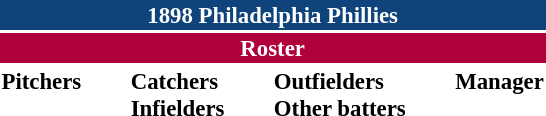<table class="toccolours" style="font-size: 95%;">
<tr>
<th colspan="10" style="background-color: #0f437c; color: white; text-align: center;">1898 Philadelphia Phillies</th>
</tr>
<tr>
<td colspan="10" style="background-color: #af0039; color: white; text-align: center;"><strong>Roster</strong></td>
</tr>
<tr>
<td valign="top"><strong>Pitchers</strong><br>








</td>
<td width="25px"></td>
<td valign="top"><strong>Catchers</strong><br>


<strong>Infielders</strong>






</td>
<td width="25px"></td>
<td valign="top"><strong>Outfielders</strong><br>




<strong>Other batters</strong>
</td>
<td width="25px"></td>
<td valign="top"><strong>Manager</strong><br>
</td>
</tr>
</table>
